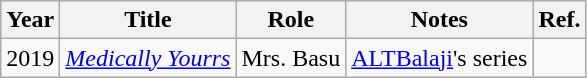<table class="wikitable sortable">
<tr>
<th>Year</th>
<th>Title</th>
<th>Role</th>
<th class="unsortable">Notes</th>
<th class="unsortable">Ref.</th>
</tr>
<tr>
<td>2019</td>
<td><em><a href='#'>Medically Yourrs</a></em></td>
<td>Mrs. Basu</td>
<td><a href='#'>ALTBalaji</a>'s series</td>
<td></td>
</tr>
</table>
